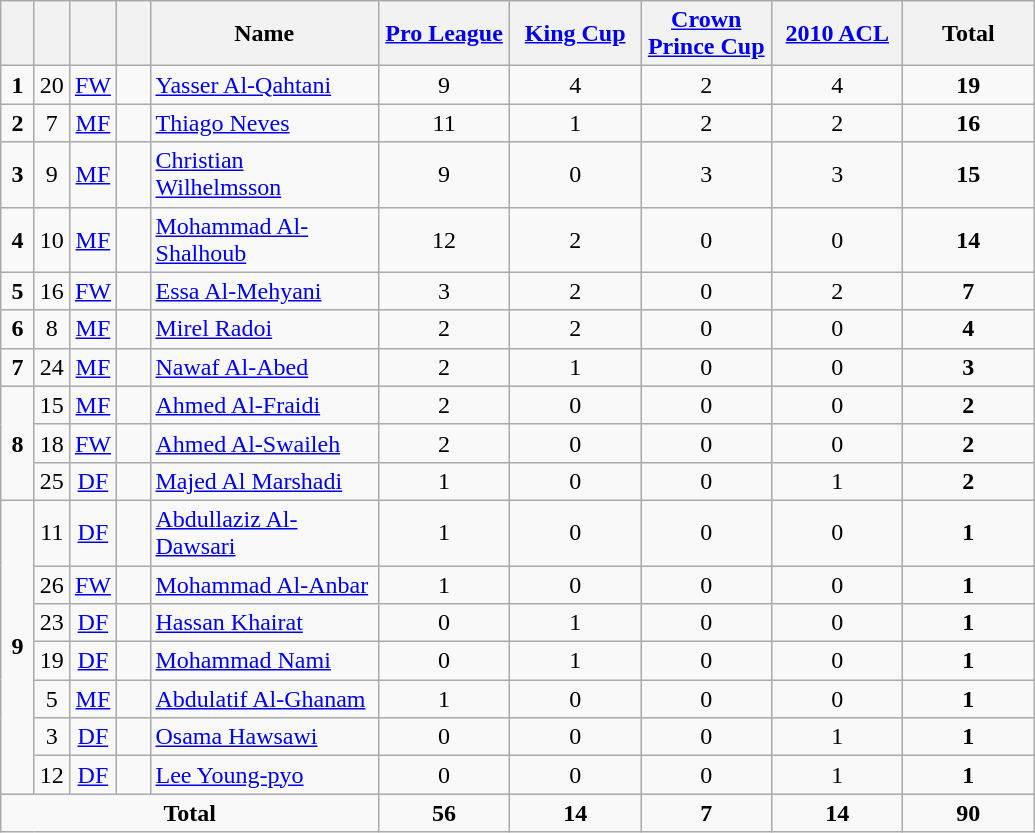<table class="wikitable" style="text-align:center">
<tr>
<th width=15></th>
<th width=15></th>
<th width=15></th>
<th width=15></th>
<th width=145>Name</th>
<th width=80><a href='#'>Pro League</a></th>
<th width=80><a href='#'>King Cup</a></th>
<th width=80><a href='#'>Crown Prince Cup</a></th>
<th width=80><a href='#'>2010 ACL</a></th>
<th width=80>Total</th>
</tr>
<tr>
<td><strong>1</strong></td>
<td>20</td>
<td><a href='#'>FW</a></td>
<td></td>
<td align=left><a href='#'>Yasser Al-Qahtani</a></td>
<td>9</td>
<td>4</td>
<td>2</td>
<td>4</td>
<td><strong>19</strong></td>
</tr>
<tr>
<td><strong>2</strong></td>
<td>7</td>
<td><a href='#'>MF</a></td>
<td></td>
<td align=left><a href='#'>Thiago Neves</a></td>
<td>11</td>
<td>1</td>
<td>2</td>
<td>2</td>
<td><strong>16</strong></td>
</tr>
<tr>
<td><strong>3</strong></td>
<td>9</td>
<td><a href='#'>MF</a></td>
<td></td>
<td align=left><a href='#'>Christian Wilhelmsson</a></td>
<td>9</td>
<td>0</td>
<td>3</td>
<td>3</td>
<td><strong>15</strong></td>
</tr>
<tr>
<td><strong>4</strong></td>
<td>10</td>
<td><a href='#'>MF</a></td>
<td></td>
<td align=left><a href='#'>Mohammad Al-Shalhoub</a></td>
<td>12</td>
<td>2</td>
<td>0</td>
<td>0</td>
<td><strong>14</strong></td>
</tr>
<tr>
<td><strong>5</strong></td>
<td>16</td>
<td><a href='#'>FW</a></td>
<td></td>
<td align=left><a href='#'>Essa Al-Mehyani</a></td>
<td>3</td>
<td>2</td>
<td>0</td>
<td>2</td>
<td><strong>7</strong></td>
</tr>
<tr>
<td><strong>6</strong></td>
<td>8</td>
<td><a href='#'>MF</a></td>
<td></td>
<td align=left><a href='#'>Mirel Radoi</a></td>
<td>2</td>
<td>2</td>
<td>0</td>
<td>0</td>
<td><strong>4</strong></td>
</tr>
<tr>
<td><strong>7</strong></td>
<td>24</td>
<td><a href='#'>MF</a></td>
<td></td>
<td align=left><a href='#'>Nawaf Al-Abed</a></td>
<td>2</td>
<td>1</td>
<td>0</td>
<td>0</td>
<td><strong>3</strong></td>
</tr>
<tr>
<td rowspan=3><strong>8</strong></td>
<td>15</td>
<td><a href='#'>MF</a></td>
<td></td>
<td align=left><a href='#'>Ahmed Al-Fraidi</a></td>
<td>2</td>
<td>0</td>
<td>0</td>
<td>0</td>
<td><strong>2</strong></td>
</tr>
<tr>
<td>18</td>
<td><a href='#'>FW</a></td>
<td></td>
<td align=left><a href='#'>Ahmed Al-Swaileh</a></td>
<td>2</td>
<td>0</td>
<td>0</td>
<td>0</td>
<td><strong>2</strong></td>
</tr>
<tr>
<td>25</td>
<td><a href='#'>DF</a></td>
<td></td>
<td align=left><a href='#'>Majed Al Marshadi</a></td>
<td>1</td>
<td>0</td>
<td>0</td>
<td>1</td>
<td><strong>2</strong></td>
</tr>
<tr>
<td rowspan=7><strong>9</strong></td>
<td>11</td>
<td><a href='#'>DF</a></td>
<td></td>
<td align=left><a href='#'>Abdullaziz Al-Dawsari</a></td>
<td>1</td>
<td>0</td>
<td>0</td>
<td>0</td>
<td><strong>1</strong></td>
</tr>
<tr>
<td>26</td>
<td><a href='#'>FW</a></td>
<td></td>
<td align=left><a href='#'>Mohammad Al-Anbar</a></td>
<td>1</td>
<td>0</td>
<td>0</td>
<td>0</td>
<td><strong>1</strong></td>
</tr>
<tr>
<td>23</td>
<td><a href='#'>DF</a></td>
<td></td>
<td align=left><a href='#'>Hassan Khairat</a></td>
<td>0</td>
<td>1</td>
<td>0</td>
<td>0</td>
<td><strong>1</strong></td>
</tr>
<tr>
<td>19</td>
<td><a href='#'>DF</a></td>
<td></td>
<td align=left><a href='#'>Mohammad Nami</a></td>
<td>0</td>
<td>1</td>
<td>0</td>
<td>0</td>
<td><strong>1</strong></td>
</tr>
<tr>
<td>5</td>
<td><a href='#'>MF</a></td>
<td></td>
<td align=left><a href='#'>Abdulatif Al-Ghanam</a></td>
<td>1</td>
<td>0</td>
<td>0</td>
<td>0</td>
<td><strong>1</strong></td>
</tr>
<tr>
<td>3</td>
<td><a href='#'>DF</a></td>
<td></td>
<td align=left><a href='#'>Osama Hawsawi</a></td>
<td>0</td>
<td>0</td>
<td>0</td>
<td>1</td>
<td><strong>1</strong></td>
</tr>
<tr>
<td>12</td>
<td><a href='#'>DF</a></td>
<td></td>
<td align=left><a href='#'>Lee Young-pyo</a></td>
<td>0</td>
<td>0</td>
<td>0</td>
<td>1</td>
<td><strong>1</strong></td>
</tr>
<tr>
<td colspan=5><strong>Total</strong></td>
<td><strong>56</strong></td>
<td><strong>14</strong></td>
<td><strong>7</strong></td>
<td><strong>14</strong></td>
<td><strong>90</strong></td>
</tr>
</table>
